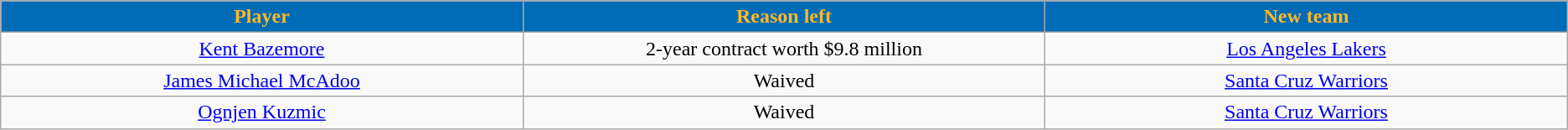<table class="wikitable sortable sortable" style="text-align: center">
<tr>
<th style="background:#006bb6; color:#fdb927" width="10%">Player</th>
<th style="background:#006bb6; color:#fdb927" width="10%">Reason left</th>
<th style="background:#006bb6; color:#fdb927" width="10%">New team</th>
</tr>
<tr style="text-align: center">
<td><a href='#'>Kent Bazemore</a></td>
<td>2-year contract worth $9.8 million</td>
<td><a href='#'>Los Angeles Lakers</a></td>
</tr>
<tr style="text-align: center">
<td><a href='#'>James Michael McAdoo</a></td>
<td>Waived</td>
<td><a href='#'>Santa Cruz Warriors</a></td>
</tr>
<tr style="text-align: center">
<td><a href='#'>Ognjen Kuzmic</a></td>
<td>Waived</td>
<td><a href='#'>Santa Cruz Warriors</a></td>
</tr>
</table>
